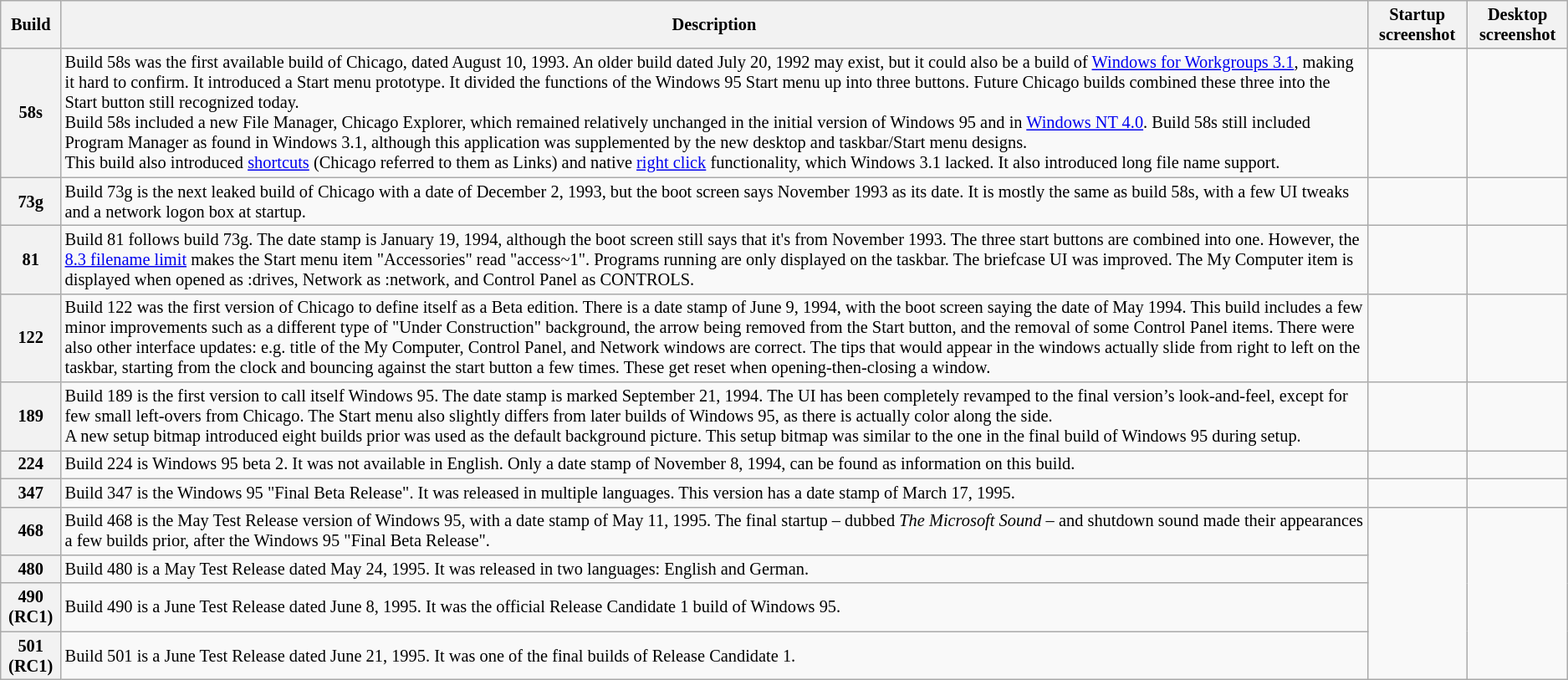<table class="wikitable" style="font-size: 85%">
<tr>
<th>Build</th>
<th>Description</th>
<th>Startup screenshot</th>
<th>Desktop screenshot</th>
</tr>
<tr>
<th>58s</th>
<td>Build 58s was the first available build of Chicago, dated August 10, 1993. An older build dated July 20, 1992 may exist, but it could also be a build of <a href='#'>Windows for Workgroups 3.1</a>, making it hard to confirm. It introduced a Start menu prototype. It divided the functions of the Windows 95 Start menu up into three buttons. Future Chicago builds combined these three into the Start button still recognized today.<br>Build 58s included a new File Manager, Chicago Explorer, which remained relatively unchanged in the initial version of Windows 95 and in <a href='#'>Windows NT 4.0</a>. Build 58s still included Program Manager as found in Windows 3.1, although this application was supplemented by the new desktop and taskbar/Start menu designs.<br>This build also introduced <a href='#'>shortcuts</a> (Chicago referred to them as Links) and native <a href='#'>right click</a> functionality, which Windows 3.1 lacked. It also introduced long file name support.</td>
<td></td>
<td></td>
</tr>
<tr>
<th>73g</th>
<td>Build 73g is the next leaked build of Chicago with a date of December 2, 1993, but the boot screen says November 1993 as its date. It is mostly the same as build 58s, with a few UI tweaks and a network logon box at startup.</td>
<td></td>
<td></td>
</tr>
<tr>
<th>81</th>
<td>Build 81 follows build 73g. The date stamp is January 19, 1994, although the boot screen still says that it's from November 1993. The three start buttons are combined into one. However, the <a href='#'>8.3 filename limit</a> makes the Start menu item "Accessories" read "access~1". Programs running are only displayed on the taskbar. The briefcase UI was improved. The My Computer item is displayed when opened as :drives, Network as :network, and Control Panel as CONTROLS.</td>
<td></td>
<td></td>
</tr>
<tr>
<th>122</th>
<td>Build 122 was the first version of Chicago to define itself as a Beta edition. There is a date stamp of June 9, 1994, with the boot screen saying the date of May 1994. This build includes a few minor improvements such as a different type of "Under Construction" background, the arrow being removed from the Start button, and the removal of some Control Panel items. There were also other interface updates: e.g. title of the My Computer, Control Panel, and Network windows are correct. The tips that would appear in the windows actually slide from right to left on the taskbar, starting from the clock and bouncing against the start button a few times. These get reset when opening-then-closing a window.</td>
<td></td>
<td></td>
</tr>
<tr>
<th>189</th>
<td>Build 189 is the first version to call itself Windows 95. The date stamp is marked September 21, 1994. The UI has been completely revamped to the final version’s look-and-feel, except for few small left-overs from Chicago. The Start menu also slightly differs from later builds of Windows 95, as there is actually color along the side.<br>A new setup bitmap introduced eight builds prior was used as the default background picture. This setup bitmap was similar to the one in the final build of Windows 95 during setup.</td>
<td></td>
<td></td>
</tr>
<tr>
<th>224</th>
<td>Build 224 is Windows 95 beta 2. It was not available in English. Only a date stamp of November 8, 1994, can be found as information on this build.</td>
<td></td>
<td></td>
</tr>
<tr>
<th>347</th>
<td>Build 347 is the Windows 95 "Final Beta Release". It was released in multiple languages. This version has a date stamp of March 17, 1995.</td>
<td></td>
<td></td>
</tr>
<tr>
<th>468</th>
<td>Build 468 is the May Test Release version of Windows 95, with a date stamp of May 11, 1995. The final startup – dubbed <em>The Microsoft Sound</em> – and shutdown sound made their appearances a few builds prior, after the Windows 95 "Final Beta Release".</td>
<td rowspan=4></td>
<td rowspan=4></td>
</tr>
<tr>
<th>480</th>
<td>Build 480 is a May Test Release dated May 24, 1995. It was released in two languages: English and German.</td>
</tr>
<tr>
<th>490 (RC1)</th>
<td>Build 490 is a June Test Release dated June 8, 1995. It was the official Release Candidate 1 build of Windows 95.</td>
</tr>
<tr>
<th>501 (RC1)</th>
<td>Build 501 is a June Test Release dated June 21, 1995. It was one of the final builds of Release Candidate 1.</td>
</tr>
</table>
